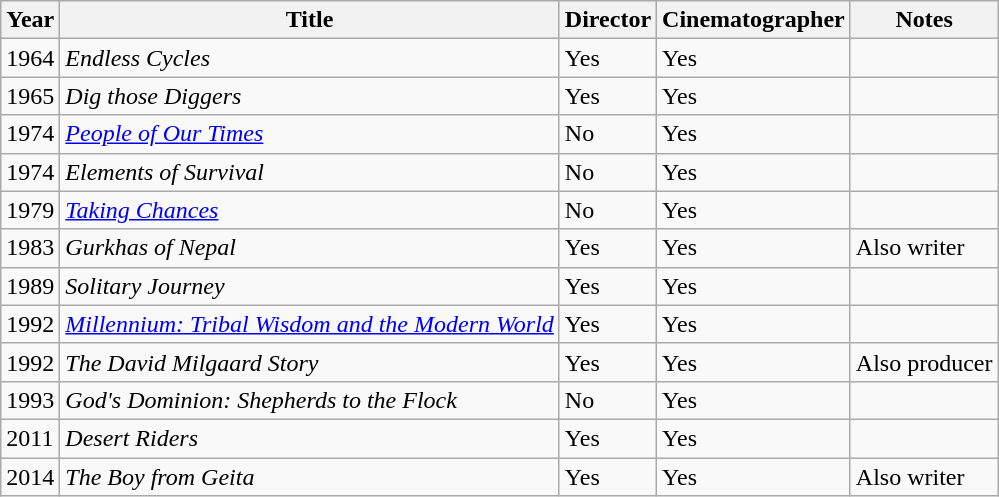<table class="wikitable">
<tr>
<th>Year</th>
<th>Title</th>
<th>Director</th>
<th>Cinematographer</th>
<th>Notes</th>
</tr>
<tr>
<td>1964</td>
<td><em>Endless Cycles</em></td>
<td>Yes</td>
<td>Yes</td>
<td></td>
</tr>
<tr>
<td>1965</td>
<td><em>Dig those Diggers</em></td>
<td>Yes</td>
<td>Yes</td>
<td></td>
</tr>
<tr>
<td>1974</td>
<td><em><a href='#'>People of Our Times</a></em></td>
<td>No</td>
<td>Yes</td>
<td></td>
</tr>
<tr>
<td>1974</td>
<td><em>Elements of Survival</em></td>
<td>No</td>
<td>Yes</td>
<td></td>
</tr>
<tr>
<td>1979</td>
<td><em><a href='#'>Taking Chances</a></em></td>
<td>No</td>
<td>Yes</td>
<td></td>
</tr>
<tr>
<td>1983</td>
<td><em>Gurkhas of Nepal</em></td>
<td>Yes</td>
<td>Yes</td>
<td>Also writer</td>
</tr>
<tr>
<td>1989</td>
<td><em>Solitary Journey</em></td>
<td>Yes</td>
<td>Yes</td>
<td></td>
</tr>
<tr>
<td>1992</td>
<td><em><a href='#'>Millennium: Tribal Wisdom and the Modern World</a></em></td>
<td>Yes</td>
<td>Yes</td>
<td></td>
</tr>
<tr>
<td>1992</td>
<td><em>The David Milgaard Story</em></td>
<td>Yes</td>
<td>Yes</td>
<td>Also producer</td>
</tr>
<tr>
<td>1993</td>
<td><em>God's Dominion: Shepherds to the Flock</em></td>
<td>No</td>
<td>Yes</td>
<td></td>
</tr>
<tr>
<td>2011</td>
<td><em>Desert Riders</em></td>
<td>Yes</td>
<td>Yes</td>
<td></td>
</tr>
<tr>
<td>2014</td>
<td><em>The Boy from Geita</em></td>
<td>Yes</td>
<td>Yes</td>
<td>Also writer</td>
</tr>
</table>
